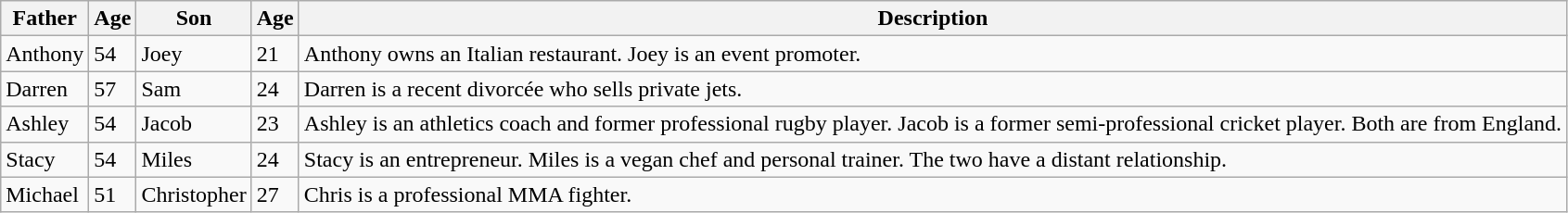<table class="wikitable sortable">
<tr>
<th>Father</th>
<th>Age</th>
<th>Son</th>
<th>Age</th>
<th>Description</th>
</tr>
<tr>
<td>Anthony</td>
<td>54</td>
<td>Joey</td>
<td>21</td>
<td>Anthony owns an Italian restaurant. Joey is an event promoter.</td>
</tr>
<tr>
<td>Darren</td>
<td>57</td>
<td>Sam</td>
<td>24</td>
<td>Darren is a recent divorcée who sells private jets.</td>
</tr>
<tr>
<td>Ashley</td>
<td>54</td>
<td>Jacob</td>
<td>23</td>
<td>Ashley is an athletics coach and former professional rugby player. Jacob is a former semi-professional cricket player. Both are from England.</td>
</tr>
<tr>
<td>Stacy</td>
<td>54</td>
<td>Miles</td>
<td>24</td>
<td>Stacy is an entrepreneur. Miles is a vegan chef and personal trainer. The two have a distant relationship.</td>
</tr>
<tr>
<td>Michael</td>
<td>51</td>
<td>Christopher</td>
<td>27</td>
<td>Chris is a professional MMA fighter.</td>
</tr>
</table>
